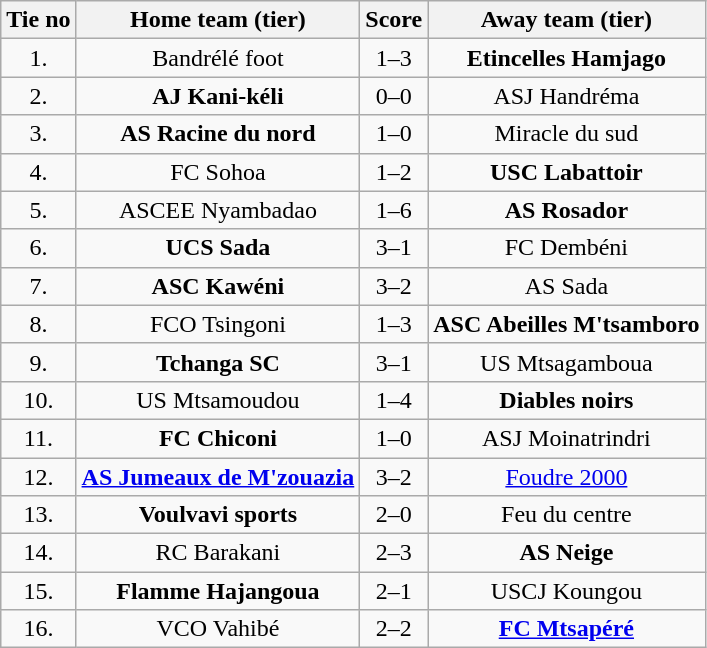<table class="wikitable" style="text-align: center">
<tr>
<th>Tie no</th>
<th>Home team (tier)</th>
<th>Score</th>
<th>Away team (tier)</th>
</tr>
<tr>
<td>1.</td>
<td> Bandrélé foot</td>
<td>1–3</td>
<td><strong>Etincelles Hamjago</strong> </td>
</tr>
<tr>
<td>2.</td>
<td> <strong>AJ Kani-kéli</strong></td>
<td>0–0 </td>
<td>ASJ Handréma </td>
</tr>
<tr>
<td>3.</td>
<td> <strong>AS Racine du nord</strong></td>
<td>1–0</td>
<td>Miracle du sud </td>
</tr>
<tr>
<td>4.</td>
<td> FC Sohoa</td>
<td>1–2 </td>
<td><strong>USC Labattoir</strong> </td>
</tr>
<tr>
<td>5.</td>
<td> ASCEE Nyambadao</td>
<td>1–6</td>
<td><strong>AS Rosador</strong> </td>
</tr>
<tr>
<td>6.</td>
<td> <strong>UCS Sada</strong></td>
<td>3–1</td>
<td>FC Dembéni </td>
</tr>
<tr>
<td>7.</td>
<td> <strong>ASC Kawéni</strong></td>
<td>3–2 </td>
<td>AS Sada </td>
</tr>
<tr>
<td>8.</td>
<td> FCO Tsingoni</td>
<td>1–3</td>
<td><strong>ASC Abeilles M'tsamboro</strong> </td>
</tr>
<tr>
<td>9.</td>
<td> <strong>Tchanga SC</strong></td>
<td>3–1</td>
<td>US Mtsagamboua </td>
</tr>
<tr>
<td>10.</td>
<td> US Mtsamoudou</td>
<td>1–4</td>
<td><strong>Diables noirs</strong> </td>
</tr>
<tr>
<td>11.</td>
<td> <strong>FC Chiconi</strong></td>
<td>1–0</td>
<td>ASJ Moinatrindri </td>
</tr>
<tr>
<td>12.</td>
<td> <strong><a href='#'>AS Jumeaux de M'zouazia</a></strong></td>
<td>3–2 </td>
<td><a href='#'>Foudre 2000</a> </td>
</tr>
<tr>
<td>13.</td>
<td> <strong>Voulvavi sports</strong></td>
<td>2–0</td>
<td>Feu du centre </td>
</tr>
<tr>
<td>14.</td>
<td> RC Barakani</td>
<td>2–3</td>
<td><strong>AS Neige</strong> </td>
</tr>
<tr>
<td>15.</td>
<td> <strong>Flamme Hajangoua</strong></td>
<td>2–1</td>
<td>USCJ Koungou </td>
</tr>
<tr>
<td>16.</td>
<td> VCO Vahibé</td>
<td>2–2 </td>
<td><strong><a href='#'>FC Mtsapéré</a></strong> </td>
</tr>
</table>
